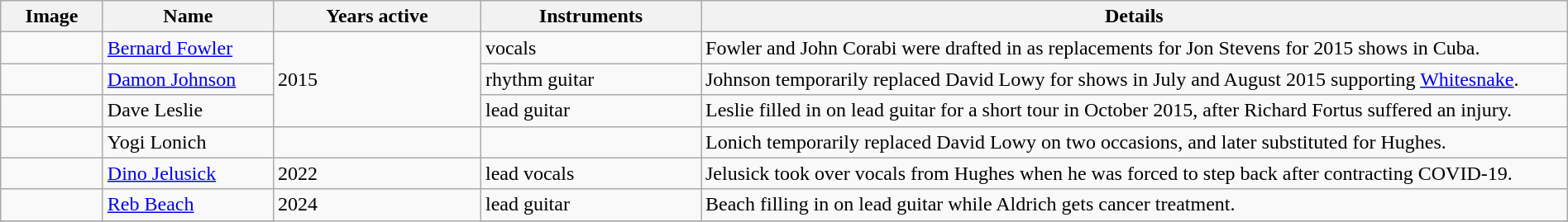<table class="wikitable" border="1" width=100%>
<tr>
<th width="75">Image</th>
<th width="130">Name</th>
<th width="160">Years active</th>
<th width="170">Instruments</th>
<th>Details</th>
</tr>
<tr>
<td></td>
<td><a href='#'>Bernard Fowler</a></td>
<td rowspan="3">2015</td>
<td>vocals</td>
<td>Fowler and John Corabi were drafted in as replacements for Jon Stevens for 2015 shows in Cuba.</td>
</tr>
<tr>
<td></td>
<td><a href='#'>Damon Johnson</a></td>
<td>rhythm guitar</td>
<td>Johnson temporarily replaced David Lowy for shows in July and August 2015 supporting <a href='#'>Whitesnake</a>.</td>
</tr>
<tr>
<td></td>
<td>Dave Leslie</td>
<td>lead guitar</td>
<td>Leslie filled in on lead guitar for a short tour in October 2015, after Richard Fortus suffered an injury.</td>
</tr>
<tr>
<td></td>
<td>Yogi Lonich</td>
<td></td>
<td></td>
<td>Lonich temporarily replaced David Lowy on two occasions, and later substituted for Hughes.</td>
</tr>
<tr>
<td></td>
<td><a href='#'>Dino Jelusick</a></td>
<td>2022</td>
<td>lead vocals</td>
<td>Jelusick took over vocals from Hughes when he was forced to step back after contracting COVID-19.</td>
</tr>
<tr>
<td></td>
<td><a href='#'>Reb Beach</a></td>
<td rowspan="3">2024</td>
<td>lead guitar</td>
<td>Beach filling in on lead guitar while Aldrich gets cancer treatment.</td>
</tr>
<tr>
</tr>
</table>
